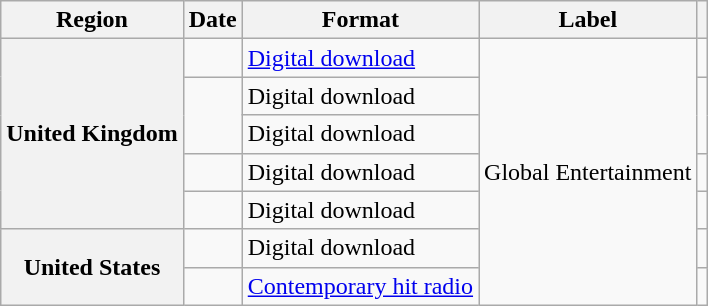<table class="wikitable plainrowheaders">
<tr>
<th>Region</th>
<th>Date</th>
<th>Format</th>
<th>Label</th>
<th></th>
</tr>
<tr>
<th scope="row" rowspan="5">United Kingdom</th>
<td></td>
<td><a href='#'>Digital download</a> </td>
<td rowspan="7">Global Entertainment</td>
<td></td>
</tr>
<tr>
<td rowspan="2"></td>
<td>Digital download </td>
<td rowspan="2"></td>
</tr>
<tr>
<td>Digital download </td>
</tr>
<tr>
<td></td>
<td>Digital download </td>
<td></td>
</tr>
<tr>
<td></td>
<td>Digital download </td>
<td></td>
</tr>
<tr>
<th scope="row" rowspan="2">United States</th>
<td></td>
<td>Digital download </td>
<td></td>
</tr>
<tr>
<td></td>
<td><a href='#'>Contemporary hit radio</a> </td>
<td></td>
</tr>
</table>
